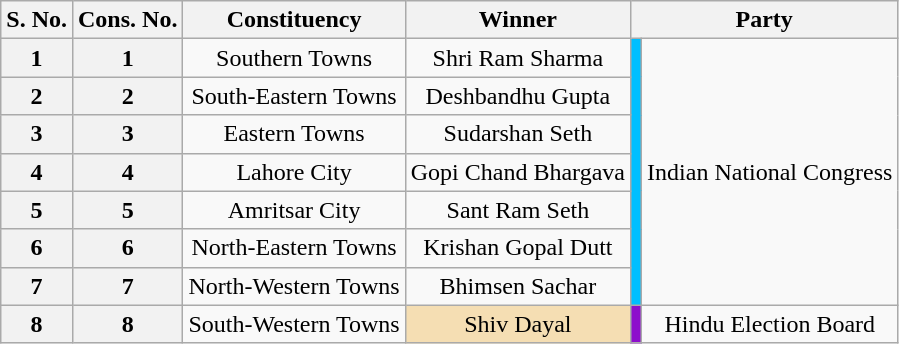<table class="wikitable" style="text-align:center">
<tr>
<th>S. No.</th>
<th>Cons. No.</th>
<th>Constituency</th>
<th>Winner</th>
<th colspan=2>Party</th>
</tr>
<tr>
<th>1</th>
<th>1</th>
<td>Southern Towns</td>
<td>Shri Ram Sharma</td>
<td rowspan=7 bgcolor=#00BFFF></td>
<td rowspan=7>Indian National Congress</td>
</tr>
<tr>
<th>2</th>
<th>2</th>
<td>South-Eastern Towns</td>
<td>Deshbandhu Gupta</td>
</tr>
<tr>
<th>3</th>
<th>3</th>
<td>Eastern Towns</td>
<td>Sudarshan Seth</td>
</tr>
<tr>
<th>4</th>
<th>4</th>
<td>Lahore City</td>
<td>Gopi Chand Bhargava</td>
</tr>
<tr>
<th>5</th>
<th>5</th>
<td>Amritsar City</td>
<td>Sant Ram Seth</td>
</tr>
<tr>
<th>6</th>
<th>6</th>
<td>North-Eastern Towns</td>
<td>Krishan Gopal Dutt</td>
</tr>
<tr>
<th>7</th>
<th>7</th>
<td>North-Western Towns</td>
<td>Bhimsen Sachar</td>
</tr>
<tr>
<th>8</th>
<th>8</th>
<td>South-Western Towns</td>
<td bgcolor=wheat>Shiv Dayal</td>
<td bgcolor=#8D0FCC></td>
<td>Hindu Election Board</td>
</tr>
</table>
